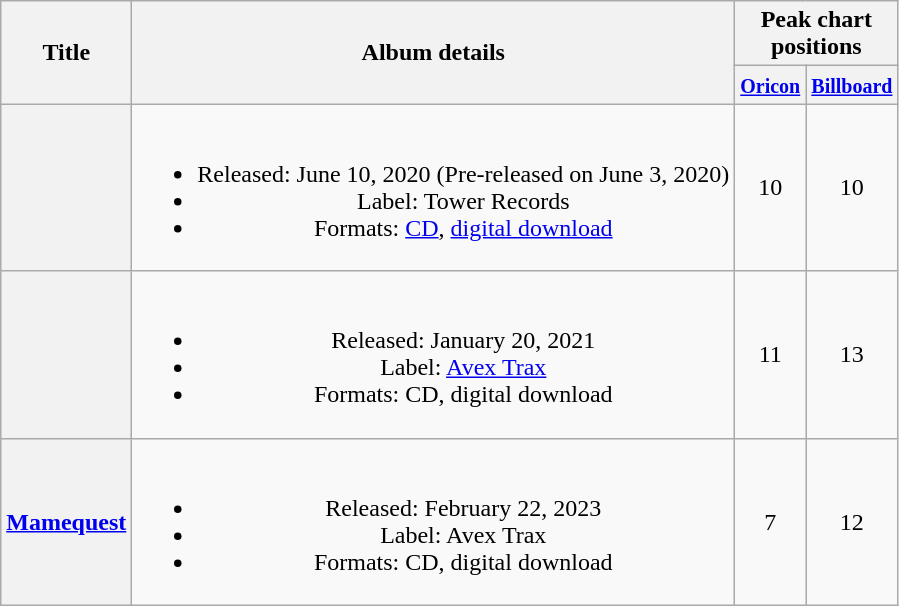<table class="wikitable plainrowheaders" style="text-align:center;">
<tr>
<th scope="col" rowspan="2">Title</th>
<th scope="col" rowspan="2">Album details</th>
<th scope="col" colspan="2">Peak chart positions</th>
</tr>
<tr>
<th scope="col" style="width:2.5em;"><small><a href='#'>Oricon</a></small></th>
<th scope="col" style="width:2.5em;"><small><a href='#'>Billboard</a></small></th>
</tr>
<tr>
<th scope="row"></th>
<td><br><ul><li>Released: June 10, 2020 (Pre-released on June 3, 2020)</li><li>Label: Tower Records</li><li>Formats: <a href='#'>CD</a>, <a href='#'>digital download</a></li></ul></td>
<td>10</td>
<td>10</td>
</tr>
<tr>
<th scope="row"><em></th>
<td><br><ul><li>Released: January 20, 2021</li><li>Label: <a href='#'>Avex Trax</a></li><li>Formats: CD, digital download</li></ul></td>
<td>11</td>
<td>13</td>
</tr>
<tr>
<th scope="row"></em><a href='#'>Mamequest</a><em></th>
<td><br><ul><li>Released: February 22, 2023</li><li>Label: Avex Trax</li><li>Formats: CD, digital download</li></ul></td>
<td>7</td>
<td>12</td>
</tr>
</table>
